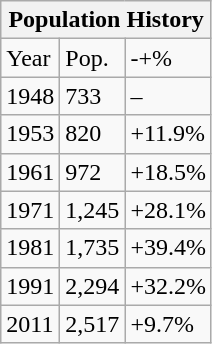<table class="wikitable">
<tr>
<th colspan="3">Population History</th>
</tr>
<tr>
<td>Year</td>
<td>Pop.</td>
<td>-+%</td>
</tr>
<tr>
<td>1948</td>
<td>733</td>
<td>–</td>
</tr>
<tr>
<td>1953</td>
<td>820</td>
<td>+11.9%</td>
</tr>
<tr>
<td>1961</td>
<td>972</td>
<td>+18.5%</td>
</tr>
<tr>
<td>1971</td>
<td>1,245</td>
<td>+28.1%</td>
</tr>
<tr>
<td>1981</td>
<td>1,735</td>
<td>+39.4%</td>
</tr>
<tr>
<td>1991</td>
<td>2,294</td>
<td>+32.2%</td>
</tr>
<tr>
<td>2011</td>
<td>2,517</td>
<td>+9.7%</td>
</tr>
</table>
